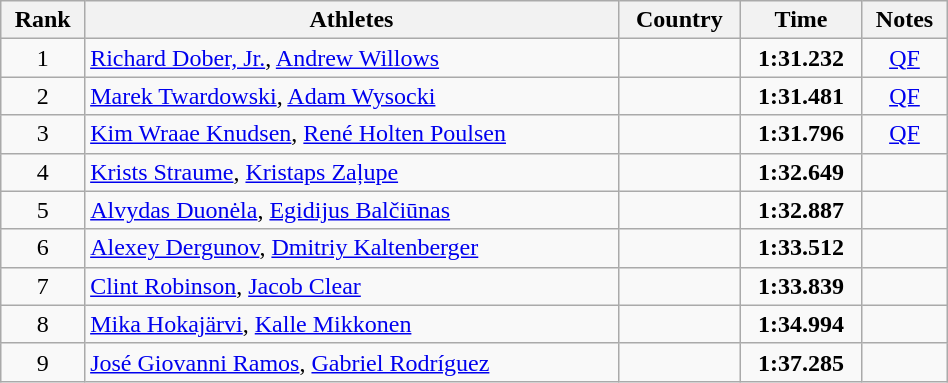<table class="wikitable sortable" width=50% style="text-align:center">
<tr>
<th>Rank</th>
<th>Athletes</th>
<th>Country</th>
<th>Time</th>
<th>Notes</th>
</tr>
<tr>
<td>1</td>
<td align=left><a href='#'>Richard Dober, Jr.</a>, <a href='#'>Andrew Willows</a></td>
<td align=left></td>
<td><strong>1:31.232</strong></td>
<td><a href='#'>QF</a></td>
</tr>
<tr>
<td>2</td>
<td align=left><a href='#'>Marek Twardowski</a>, <a href='#'>Adam Wysocki</a></td>
<td align=left></td>
<td><strong>1:31.481</strong></td>
<td><a href='#'>QF</a></td>
</tr>
<tr>
<td>3</td>
<td align=left><a href='#'>Kim Wraae Knudsen</a>, <a href='#'>René Holten Poulsen</a></td>
<td align=left></td>
<td><strong>1:31.796</strong></td>
<td><a href='#'>QF</a></td>
</tr>
<tr>
<td>4</td>
<td align=left><a href='#'>Krists Straume</a>, <a href='#'>Kristaps Zaļupe</a></td>
<td align=left></td>
<td><strong>1:32.649</strong></td>
<td></td>
</tr>
<tr>
<td>5</td>
<td align=left><a href='#'>Alvydas Duonėla</a>, <a href='#'>Egidijus Balčiūnas</a></td>
<td align=left></td>
<td><strong>1:32.887</strong></td>
<td></td>
</tr>
<tr>
<td>6</td>
<td align=left><a href='#'>Alexey Dergunov</a>, <a href='#'>Dmitriy Kaltenberger</a></td>
<td align=left></td>
<td><strong>1:33.512</strong></td>
<td></td>
</tr>
<tr>
<td>7</td>
<td align=left><a href='#'>Clint Robinson</a>, <a href='#'>Jacob Clear</a></td>
<td align=left></td>
<td><strong>1:33.839</strong></td>
<td></td>
</tr>
<tr>
<td>8</td>
<td align=left><a href='#'>Mika Hokajärvi</a>, <a href='#'>Kalle Mikkonen</a></td>
<td align=left></td>
<td><strong>1:34.994</strong></td>
<td></td>
</tr>
<tr>
<td>9</td>
<td align=left><a href='#'>José Giovanni Ramos</a>, <a href='#'>Gabriel Rodríguez</a></td>
<td align=left></td>
<td><strong>1:37.285</strong></td>
<td></td>
</tr>
</table>
